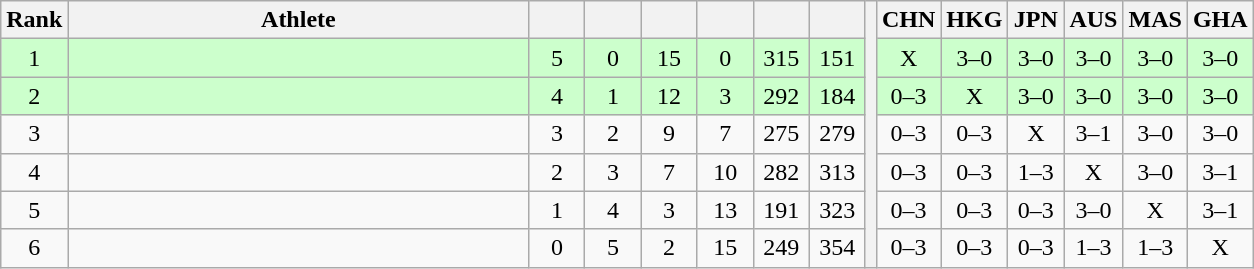<table class="wikitable" style="text-align:center">
<tr>
<th>Rank</th>
<th width=300>Athlete</th>
<th width=30></th>
<th width=30></th>
<th width=30></th>
<th width=30></th>
<th width=30></th>
<th width=30></th>
<th rowspan=7></th>
<th width=30>CHN</th>
<th width=30>HKG</th>
<th width=30>JPN</th>
<th width=30>AUS</th>
<th width=30>MAS</th>
<th width=30>GHA</th>
</tr>
<tr style="background-color:#ccffcc;">
<td>1</td>
<td align=left></td>
<td>5</td>
<td>0</td>
<td>15</td>
<td>0</td>
<td>315</td>
<td>151</td>
<td>X</td>
<td>3–0</td>
<td>3–0</td>
<td>3–0</td>
<td>3–0</td>
<td>3–0</td>
</tr>
<tr style="background-color:#ccffcc;">
<td>2</td>
<td align=left></td>
<td>4</td>
<td>1</td>
<td>12</td>
<td>3</td>
<td>292</td>
<td>184</td>
<td>0–3</td>
<td>X</td>
<td>3–0</td>
<td>3–0</td>
<td>3–0</td>
<td>3–0</td>
</tr>
<tr>
<td>3</td>
<td align=left></td>
<td>3</td>
<td>2</td>
<td>9</td>
<td>7</td>
<td>275</td>
<td>279</td>
<td>0–3</td>
<td>0–3</td>
<td>X</td>
<td>3–1</td>
<td>3–0</td>
<td>3–0</td>
</tr>
<tr>
<td>4</td>
<td align=left></td>
<td>2</td>
<td>3</td>
<td>7</td>
<td>10</td>
<td>282</td>
<td>313</td>
<td>0–3</td>
<td>0–3</td>
<td>1–3</td>
<td>X</td>
<td>3–0</td>
<td>3–1</td>
</tr>
<tr>
<td>5</td>
<td align=left></td>
<td>1</td>
<td>4</td>
<td>3</td>
<td>13</td>
<td>191</td>
<td>323</td>
<td>0–3</td>
<td>0–3</td>
<td>0–3</td>
<td>3–0</td>
<td>X</td>
<td>3–1</td>
</tr>
<tr>
<td>6</td>
<td align=left></td>
<td>0</td>
<td>5</td>
<td>2</td>
<td>15</td>
<td>249</td>
<td>354</td>
<td>0–3</td>
<td>0–3</td>
<td>0–3</td>
<td>1–3</td>
<td>1–3</td>
<td>X</td>
</tr>
</table>
